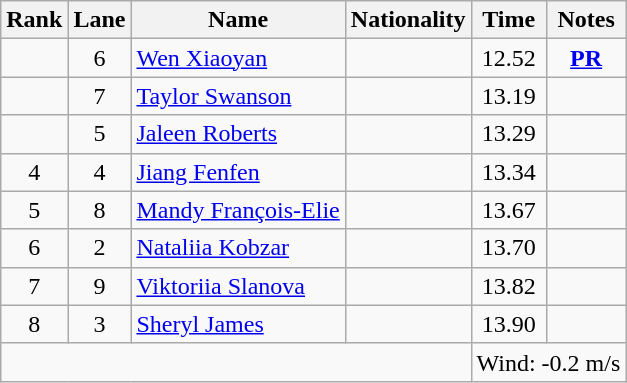<table class="wikitable sortable" style="text-align:center">
<tr>
<th>Rank</th>
<th>Lane</th>
<th>Name</th>
<th>Nationality</th>
<th>Time</th>
<th>Notes</th>
</tr>
<tr>
<td></td>
<td>6</td>
<td align="left"><a href='#'>Wen Xiaoyan</a></td>
<td align="left"></td>
<td>12.52</td>
<td><strong><a href='#'>PR</a></strong></td>
</tr>
<tr>
<td></td>
<td>7</td>
<td align="left"><a href='#'>Taylor Swanson</a></td>
<td align="left"></td>
<td>13.19</td>
<td></td>
</tr>
<tr>
<td></td>
<td>5</td>
<td align="left"><a href='#'>Jaleen Roberts</a></td>
<td align="left"></td>
<td>13.29</td>
<td></td>
</tr>
<tr>
<td>4</td>
<td>4</td>
<td align="left"><a href='#'>Jiang Fenfen</a></td>
<td align="left"></td>
<td>13.34</td>
<td></td>
</tr>
<tr>
<td>5</td>
<td>8</td>
<td align="left"><a href='#'>Mandy François-Elie</a></td>
<td align="left"></td>
<td>13.67</td>
<td></td>
</tr>
<tr>
<td>6</td>
<td>2</td>
<td align="left"><a href='#'>Nataliia Kobzar</a></td>
<td align="left"></td>
<td>13.70</td>
<td></td>
</tr>
<tr>
<td>7</td>
<td>9</td>
<td align="left"><a href='#'>Viktoriia Slanova</a></td>
<td align="left"></td>
<td>13.82</td>
<td></td>
</tr>
<tr>
<td>8</td>
<td>3</td>
<td align="left"><a href='#'>Sheryl James</a></td>
<td align="left"></td>
<td>13.90</td>
<td></td>
</tr>
<tr class="sortbottom">
<td colspan="4"></td>
<td colspan="2" style="text-align:left;">Wind: -0.2 m/s</td>
</tr>
</table>
